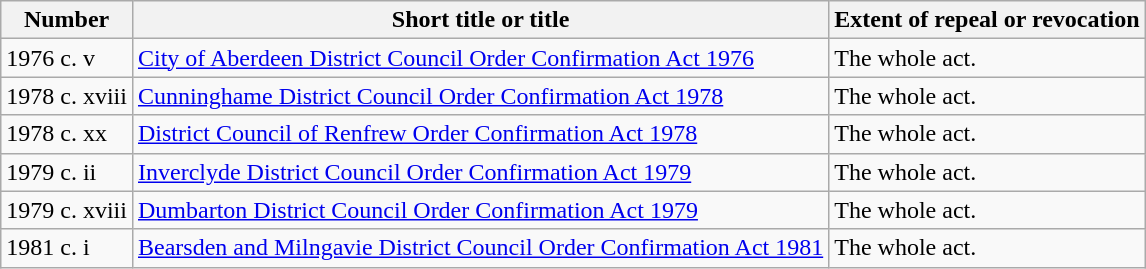<table class="wikitable">
<tr>
<th>Number</th>
<th>Short title or title</th>
<th>Extent of repeal or revocation</th>
</tr>
<tr>
<td>1976 c. v</td>
<td><a href='#'>City of Aberdeen District Council Order Confirmation Act 1976</a></td>
<td>The whole act.</td>
</tr>
<tr>
<td>1978 c. xviii</td>
<td><a href='#'>Cunninghame District Council Order Confirmation Act 1978</a></td>
<td>The whole act.</td>
</tr>
<tr>
<td>1978 c. xx</td>
<td><a href='#'>District Council of Renfrew Order Confirmation Act 1978</a></td>
<td>The whole act.</td>
</tr>
<tr>
<td>1979 c. ii</td>
<td><a href='#'>Inverclyde District Council Order Confirmation Act 1979</a></td>
<td>The whole act.</td>
</tr>
<tr>
<td>1979 c. xviii</td>
<td><a href='#'>Dumbarton District Council Order Confirmation Act 1979</a></td>
<td>The whole act.</td>
</tr>
<tr>
<td>1981 c. i</td>
<td><a href='#'>Bearsden and Milngavie District Council Order Confirmation Act 1981</a></td>
<td>The whole act.</td>
</tr>
</table>
